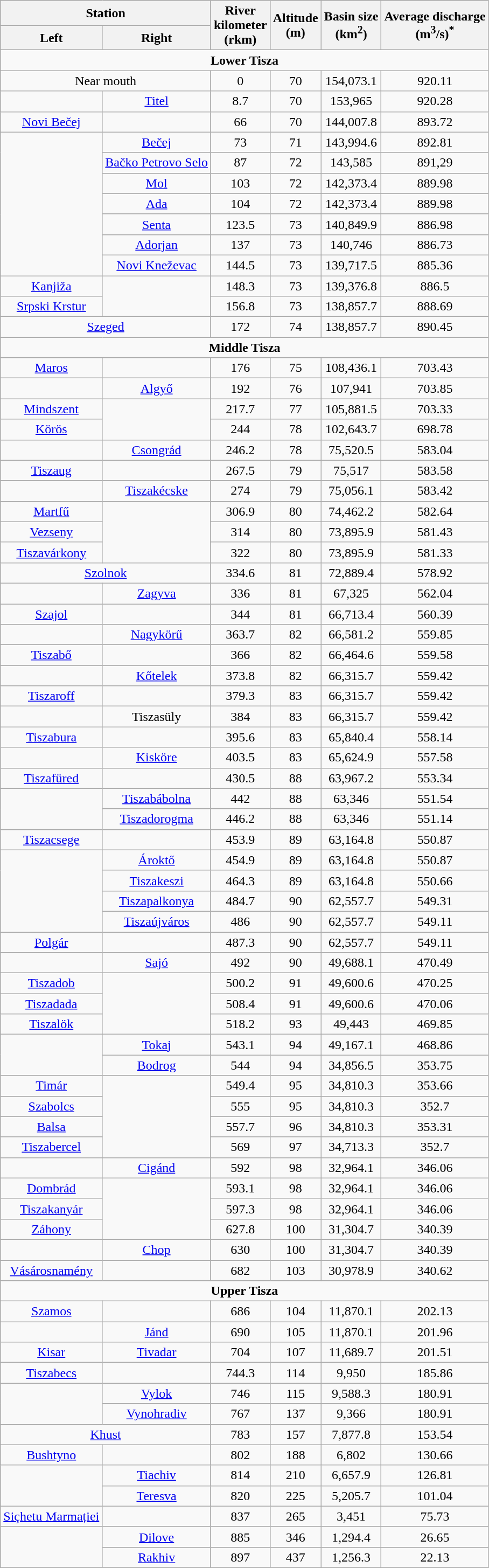<table class="wikitable" style="text-align:center;">
<tr>
<th colspan="2">Station</th>
<th rowspan="2">River<br>kilometer<br>(rkm)</th>
<th rowspan="2">Altitude<br>(m)</th>
<th rowspan="2">Basin size<br>(km<sup>2</sup>)</th>
<th rowspan="2">Average discharge<br>(m<sup>3</sup>/s)<sup>*</sup></th>
</tr>
<tr>
<th>Left</th>
<th>Right</th>
</tr>
<tr>
<td colspan="6"><strong>Lower Tisza</strong></td>
</tr>
<tr>
<td colspan="2">Near mouth</td>
<td>0</td>
<td>70</td>
<td>154,073.1</td>
<td>920.11</td>
</tr>
<tr>
<td></td>
<td><a href='#'>Titel</a></td>
<td>8.7</td>
<td>70</td>
<td>153,965</td>
<td>920.28</td>
</tr>
<tr>
<td><a href='#'>Novi Bečej</a></td>
<td></td>
<td>66</td>
<td>70</td>
<td>144,007.8</td>
<td>893.72</td>
</tr>
<tr>
<td rowspan="7"></td>
<td><a href='#'>Bečej</a></td>
<td>73</td>
<td>71</td>
<td>143,994.6</td>
<td>892.81</td>
</tr>
<tr>
<td><a href='#'>Bačko Petrovo Selo</a></td>
<td>87</td>
<td>72</td>
<td>143,585</td>
<td>891,29</td>
</tr>
<tr>
<td><a href='#'>Mol</a></td>
<td>103</td>
<td>72</td>
<td>142,373.4</td>
<td>889.98</td>
</tr>
<tr>
<td><a href='#'>Ada</a></td>
<td>104</td>
<td>72</td>
<td>142,373.4</td>
<td>889.98</td>
</tr>
<tr>
<td><a href='#'>Senta</a></td>
<td>123.5</td>
<td>73</td>
<td>140,849.9</td>
<td>886.98</td>
</tr>
<tr>
<td><a href='#'>Adorjan</a></td>
<td>137</td>
<td>73</td>
<td>140,746</td>
<td>886.73</td>
</tr>
<tr>
<td><a href='#'>Novi Kneževac</a></td>
<td>144.5</td>
<td>73</td>
<td>139,717.5</td>
<td>885.36</td>
</tr>
<tr>
<td><a href='#'>Kanjiža</a></td>
<td rowspan="2"></td>
<td>148.3</td>
<td>73</td>
<td>139,376.8</td>
<td>886.5</td>
</tr>
<tr>
<td><a href='#'>Srpski Krstur</a></td>
<td>156.8</td>
<td>73</td>
<td>138,857.7</td>
<td>888.69</td>
</tr>
<tr>
<td colspan="2"><a href='#'>Szeged</a></td>
<td>172</td>
<td>74</td>
<td>138,857.7</td>
<td>890.45</td>
</tr>
<tr>
<td colspan="6"><strong>Middle Tisza</strong></td>
</tr>
<tr>
<td><a href='#'>Maros</a></td>
<td></td>
<td>176</td>
<td>75</td>
<td>108,436.1</td>
<td>703.43</td>
</tr>
<tr>
<td></td>
<td><a href='#'>Algyő</a></td>
<td>192</td>
<td>76</td>
<td>107,941</td>
<td>703.85</td>
</tr>
<tr>
<td><a href='#'>Mindszent</a></td>
<td rowspan="2"></td>
<td>217.7</td>
<td>77</td>
<td>105,881.5</td>
<td>703.33</td>
</tr>
<tr>
<td><a href='#'>Körös</a></td>
<td>244</td>
<td>78</td>
<td>102,643.7</td>
<td>698.78</td>
</tr>
<tr>
<td></td>
<td><a href='#'>Csongrád</a></td>
<td>246.2</td>
<td>78</td>
<td>75,520.5</td>
<td>583.04</td>
</tr>
<tr>
<td><a href='#'>Tiszaug</a></td>
<td></td>
<td>267.5</td>
<td>79</td>
<td>75,517</td>
<td>583.58</td>
</tr>
<tr>
<td></td>
<td><a href='#'>Tiszakécske</a></td>
<td>274</td>
<td>79</td>
<td>75,056.1</td>
<td>583.42</td>
</tr>
<tr>
<td><a href='#'>Martfű</a></td>
<td rowspan="3"></td>
<td>306.9</td>
<td>80</td>
<td>74,462.2</td>
<td>582.64</td>
</tr>
<tr>
<td><a href='#'>Vezseny</a></td>
<td>314</td>
<td>80</td>
<td>73,895.9</td>
<td>581.43</td>
</tr>
<tr>
<td><a href='#'>Tiszavárkony</a></td>
<td>322</td>
<td>80</td>
<td>73,895.9</td>
<td>581.33</td>
</tr>
<tr>
<td colspan="2"><a href='#'>Szolnok</a></td>
<td>334.6</td>
<td>81</td>
<td>72,889.4</td>
<td>578.92</td>
</tr>
<tr>
<td></td>
<td><a href='#'>Zagyva</a></td>
<td>336</td>
<td>81</td>
<td>67,325</td>
<td>562.04</td>
</tr>
<tr>
<td><a href='#'>Szajol</a></td>
<td></td>
<td>344</td>
<td>81</td>
<td>66,713.4</td>
<td>560.39</td>
</tr>
<tr>
<td></td>
<td><a href='#'>Nagykörű</a></td>
<td>363.7</td>
<td>82</td>
<td>66,581.2</td>
<td>559.85</td>
</tr>
<tr>
<td><a href='#'>Tiszabő</a></td>
<td></td>
<td>366</td>
<td>82</td>
<td>66,464.6</td>
<td>559.58</td>
</tr>
<tr>
<td></td>
<td><a href='#'>Kőtelek</a></td>
<td>373.8</td>
<td>82</td>
<td>66,315.7</td>
<td>559.42</td>
</tr>
<tr>
<td><a href='#'>Tiszaroff</a></td>
<td></td>
<td>379.3</td>
<td>83</td>
<td>66,315.7</td>
<td>559.42</td>
</tr>
<tr>
<td></td>
<td>Tiszasüly</td>
<td>384</td>
<td>83</td>
<td>66,315.7</td>
<td>559.42</td>
</tr>
<tr>
<td><a href='#'>Tiszabura</a></td>
<td></td>
<td>395.6</td>
<td>83</td>
<td>65,840.4</td>
<td>558.14</td>
</tr>
<tr>
<td></td>
<td><a href='#'>Kisköre</a></td>
<td>403.5</td>
<td>83</td>
<td>65,624.9</td>
<td>557.58</td>
</tr>
<tr>
<td><a href='#'>Tiszafüred</a></td>
<td></td>
<td>430.5</td>
<td>88</td>
<td>63,967.2</td>
<td>553.34</td>
</tr>
<tr>
<td rowspan="2"></td>
<td><a href='#'>Tiszabábolna</a></td>
<td>442</td>
<td>88</td>
<td>63,346</td>
<td>551.54</td>
</tr>
<tr>
<td><a href='#'>Tiszadorogma</a></td>
<td>446.2</td>
<td>88</td>
<td>63,346</td>
<td>551.14</td>
</tr>
<tr>
<td><a href='#'>Tiszacsege</a></td>
<td></td>
<td>453.9</td>
<td>89</td>
<td>63,164.8</td>
<td>550.87</td>
</tr>
<tr>
<td rowspan="4"></td>
<td><a href='#'>Ároktő</a></td>
<td>454.9</td>
<td>89</td>
<td>63,164.8</td>
<td>550.87</td>
</tr>
<tr>
<td><a href='#'>Tiszakeszi</a></td>
<td>464.3</td>
<td>89</td>
<td>63,164.8</td>
<td>550.66</td>
</tr>
<tr>
<td><a href='#'>Tiszapalkonya</a></td>
<td>484.7</td>
<td>90</td>
<td>62,557.7</td>
<td>549.31</td>
</tr>
<tr>
<td><a href='#'>Tiszaújváros</a></td>
<td>486</td>
<td>90</td>
<td>62,557.7</td>
<td>549.11</td>
</tr>
<tr>
<td><a href='#'>Polgár</a></td>
<td></td>
<td>487.3</td>
<td>90</td>
<td>62,557.7</td>
<td>549.11</td>
</tr>
<tr>
<td></td>
<td><a href='#'>Sajó</a></td>
<td>492</td>
<td>90</td>
<td>49,688.1</td>
<td>470.49</td>
</tr>
<tr>
<td><a href='#'>Tiszadob</a></td>
<td rowspan="3"></td>
<td>500.2</td>
<td>91</td>
<td>49,600.6</td>
<td>470.25</td>
</tr>
<tr>
<td><a href='#'>Tiszadada</a></td>
<td>508.4</td>
<td>91</td>
<td>49,600.6</td>
<td>470.06</td>
</tr>
<tr>
<td><a href='#'>Tiszalök</a></td>
<td>518.2</td>
<td>93</td>
<td>49,443</td>
<td>469.85</td>
</tr>
<tr>
<td rowspan="2"></td>
<td><a href='#'>Tokaj</a></td>
<td>543.1</td>
<td>94</td>
<td>49,167.1</td>
<td>468.86</td>
</tr>
<tr>
<td><a href='#'>Bodrog</a></td>
<td>544</td>
<td>94</td>
<td>34,856.5</td>
<td>353.75</td>
</tr>
<tr>
<td><a href='#'>Timár</a></td>
<td rowspan="4"></td>
<td>549.4</td>
<td>95</td>
<td>34,810.3</td>
<td>353.66</td>
</tr>
<tr>
<td><a href='#'>Szabolcs</a></td>
<td>555</td>
<td>95</td>
<td>34,810.3</td>
<td>352.7</td>
</tr>
<tr>
<td><a href='#'>Balsa</a></td>
<td>557.7</td>
<td>96</td>
<td>34,810.3</td>
<td>353.31</td>
</tr>
<tr>
<td><a href='#'>Tiszabercel</a></td>
<td>569</td>
<td>97</td>
<td>34,713.3</td>
<td>352.7</td>
</tr>
<tr>
<td></td>
<td><a href='#'>Cigánd</a></td>
<td>592</td>
<td>98</td>
<td>32,964.1</td>
<td>346.06</td>
</tr>
<tr>
<td><a href='#'>Dombrád</a></td>
<td rowspan="3"></td>
<td>593.1</td>
<td>98</td>
<td>32,964.1</td>
<td>346.06</td>
</tr>
<tr>
<td><a href='#'>Tiszakanyár</a></td>
<td>597.3</td>
<td>98</td>
<td>32,964.1</td>
<td>346.06</td>
</tr>
<tr>
<td><a href='#'>Záhony</a></td>
<td>627.8</td>
<td>100</td>
<td>31,304.7</td>
<td>340.39</td>
</tr>
<tr>
<td></td>
<td><a href='#'>Chop</a></td>
<td>630</td>
<td>100</td>
<td>31,304.7</td>
<td>340.39</td>
</tr>
<tr>
<td><a href='#'>Vásárosnamény</a></td>
<td></td>
<td>682</td>
<td>103</td>
<td>30,978.9</td>
<td>340.62</td>
</tr>
<tr>
<td colspan="6"><strong>Upper Tisza</strong></td>
</tr>
<tr>
<td><a href='#'>Szamos</a></td>
<td></td>
<td>686</td>
<td>104</td>
<td>11,870.1</td>
<td>202.13</td>
</tr>
<tr>
<td></td>
<td><a href='#'>Jánd</a></td>
<td>690</td>
<td>105</td>
<td>11,870.1</td>
<td>201.96</td>
</tr>
<tr>
<td><a href='#'>Kisar</a></td>
<td><a href='#'>Tivadar</a></td>
<td>704</td>
<td>107</td>
<td>11,689.7</td>
<td>201.51</td>
</tr>
<tr>
<td><a href='#'>Tiszabecs</a></td>
<td></td>
<td>744.3</td>
<td>114</td>
<td>9,950</td>
<td>185.86</td>
</tr>
<tr>
<td rowspan="2"></td>
<td><a href='#'>Vylok</a></td>
<td>746</td>
<td>115</td>
<td>9,588.3</td>
<td>180.91</td>
</tr>
<tr>
<td><a href='#'>Vynohradiv</a></td>
<td>767</td>
<td>137</td>
<td>9,366</td>
<td>180.91</td>
</tr>
<tr>
<td colspan="2"><a href='#'>Khust</a></td>
<td>783</td>
<td>157</td>
<td>7,877.8</td>
<td>153.54</td>
</tr>
<tr>
<td><a href='#'>Bushtyno</a></td>
<td></td>
<td>802</td>
<td>188</td>
<td>6,802</td>
<td>130.66</td>
</tr>
<tr>
<td rowspan="2"></td>
<td><a href='#'>Tiachiv</a></td>
<td>814</td>
<td>210</td>
<td>6,657.9</td>
<td>126.81</td>
</tr>
<tr>
<td><a href='#'>Teresva</a></td>
<td>820</td>
<td>225</td>
<td>5,205.7</td>
<td>101.04</td>
</tr>
<tr>
<td><a href='#'>Siçhetu Marmației</a></td>
<td></td>
<td>837</td>
<td>265</td>
<td>3,451</td>
<td>75.73</td>
</tr>
<tr>
<td rowspan="2"></td>
<td><a href='#'>Dilove</a></td>
<td>885</td>
<td>346</td>
<td>1,294.4</td>
<td>26.65</td>
</tr>
<tr>
<td><a href='#'>Rakhiv</a></td>
<td>897</td>
<td>437</td>
<td>1,256.3</td>
<td>22.13</td>
</tr>
</table>
